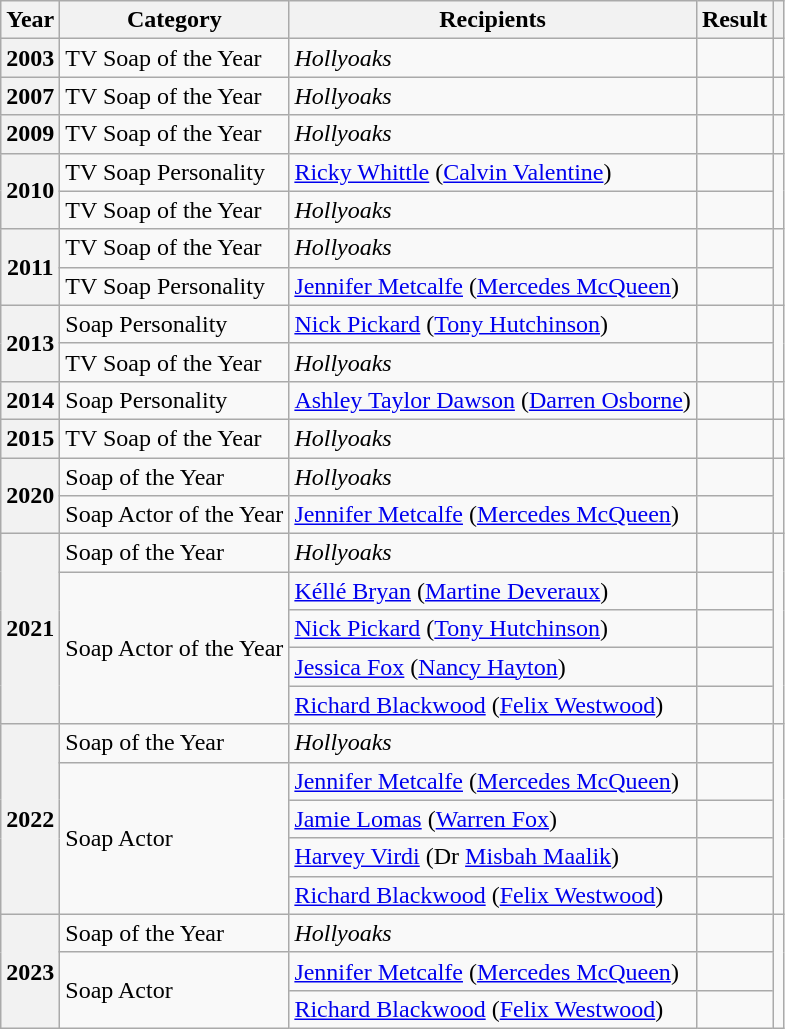<table class="wikitable plainrowheaders sortable">
<tr>
<th scope="col" class="unsortable">Year</th>
<th scope="col" class="sortable">Category</th>
<th scope="col">Recipients</th>
<th scope="col">Result</th>
<th scope="col" class="unsortable"></th>
</tr>
<tr>
<th scope="row">2003</th>
<td>TV Soap of the Year</td>
<td><em>Hollyoaks</em></td>
<td></td>
<td style="text-align:center;"></td>
</tr>
<tr>
<th scope="row">2007</th>
<td>TV Soap of the Year</td>
<td><em>Hollyoaks</em></td>
<td></td>
<td style="text-align:center;"></td>
</tr>
<tr>
<th scope="row">2009</th>
<td>TV Soap of the Year</td>
<td><em>Hollyoaks</em></td>
<td></td>
<td style="text-align:center;"></td>
</tr>
<tr>
<th scope="row" rowspan="2">2010</th>
<td>TV Soap Personality</td>
<td><a href='#'>Ricky Whittle</a> (<a href='#'>Calvin Valentine</a>)</td>
<td></td>
<td style="text-align:center;" rowspan="2"></td>
</tr>
<tr>
<td>TV Soap of the Year</td>
<td><em>Hollyoaks</em></td>
<td></td>
</tr>
<tr>
<th scope="row" rowspan="2">2011</th>
<td>TV Soap of the Year</td>
<td><em>Hollyoaks</em></td>
<td></td>
<td style="text-align:center;" rowspan="2"></td>
</tr>
<tr>
<td>TV Soap Personality</td>
<td><a href='#'>Jennifer Metcalfe</a> (<a href='#'>Mercedes McQueen</a>)</td>
<td></td>
</tr>
<tr>
<th scope="row" rowspan="2">2013</th>
<td>Soap Personality</td>
<td><a href='#'>Nick Pickard</a> (<a href='#'>Tony Hutchinson</a>)</td>
<td></td>
<td style="text-align:center;" rowspan="2"></td>
</tr>
<tr>
<td>TV Soap of the Year</td>
<td><em>Hollyoaks</em></td>
<td></td>
</tr>
<tr>
<th scope="row">2014</th>
<td>Soap Personality</td>
<td><a href='#'>Ashley Taylor Dawson</a> (<a href='#'>Darren Osborne</a>)</td>
<td></td>
<td style="text-align:center;"></td>
</tr>
<tr>
<th scope="row">2015</th>
<td>TV Soap of the Year</td>
<td><em>Hollyoaks</em></td>
<td></td>
<td style="text-align:center;"></td>
</tr>
<tr>
<th scope="row" rowspan="2">2020</th>
<td>Soap of the Year</td>
<td><em>Hollyoaks</em></td>
<td></td>
<td rowspan="2" align="center"></td>
</tr>
<tr>
<td>Soap Actor of the Year</td>
<td><a href='#'>Jennifer Metcalfe</a> (<a href='#'>Mercedes McQueen</a>)</td>
<td></td>
</tr>
<tr>
<th scope="row" rowspan="5">2021</th>
<td>Soap of the Year</td>
<td><em>Hollyoaks</em></td>
<td></td>
<td rowspan="5" align="center"></td>
</tr>
<tr>
<td rowspan="4">Soap Actor of the Year</td>
<td><a href='#'>Kéllé Bryan</a> (<a href='#'>Martine Deveraux</a>)</td>
<td></td>
</tr>
<tr>
<td><a href='#'>Nick Pickard</a> (<a href='#'>Tony Hutchinson</a>)</td>
<td></td>
</tr>
<tr>
<td><a href='#'>Jessica Fox</a> (<a href='#'>Nancy Hayton</a>)</td>
<td></td>
</tr>
<tr>
<td><a href='#'>Richard Blackwood</a> (<a href='#'>Felix Westwood</a>)</td>
<td></td>
</tr>
<tr>
<th scope="row" rowspan="5">2022</th>
<td>Soap of the Year</td>
<td><em>Hollyoaks</em></td>
<td></td>
<td rowspan="5" align="center"></td>
</tr>
<tr>
<td rowspan="4">Soap Actor</td>
<td><a href='#'>Jennifer Metcalfe</a> (<a href='#'>Mercedes McQueen</a>)</td>
<td></td>
</tr>
<tr>
<td><a href='#'>Jamie Lomas</a> (<a href='#'>Warren Fox</a>)</td>
<td></td>
</tr>
<tr>
<td><a href='#'>Harvey Virdi</a> (Dr <a href='#'>Misbah Maalik</a>)</td>
<td></td>
</tr>
<tr>
<td><a href='#'>Richard Blackwood</a> (<a href='#'>Felix Westwood</a>)</td>
<td></td>
</tr>
<tr>
<th scope="row" rowspan="5">2023</th>
<td>Soap of the Year</td>
<td><em>Hollyoaks</em></td>
<td></td>
<td rowspan="5" align="center"></td>
</tr>
<tr>
<td rowspan="2">Soap Actor</td>
<td><a href='#'>Jennifer Metcalfe</a> (<a href='#'>Mercedes McQueen</a>)</td>
<td></td>
</tr>
<tr>
<td><a href='#'>Richard Blackwood</a> (<a href='#'>Felix Westwood</a>)</td>
<td></td>
</tr>
</table>
